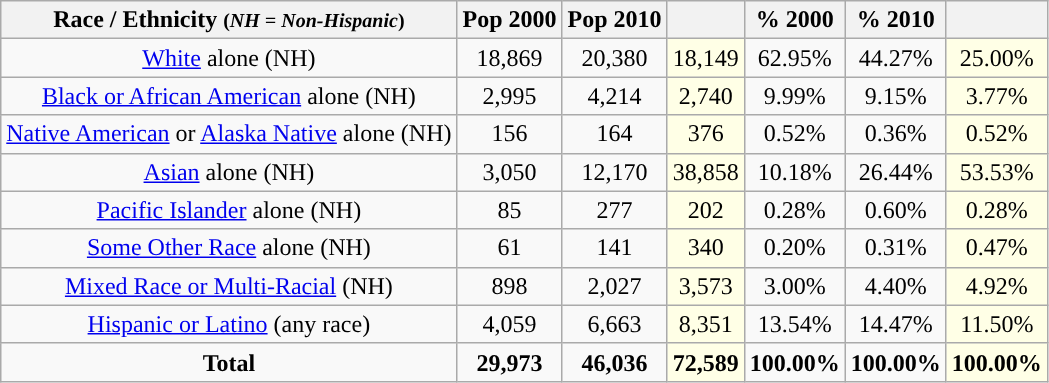<table class="wikitable" style="text-align:center;">
<tr>
<th>Race / Ethnicity <small>(<em>NH = Non-Hispanic</em>)</small></th>
<th>Pop 2000</th>
<th>Pop 2010</th>
<th></th>
<th>% 2000</th>
<th>% 2010</th>
<th></th>
</tr>
<tr>
<td><a href='#'>White</a> alone (NH)</td>
<td>18,869</td>
<td>20,380</td>
<td style='background: #ffffe6;'>18,149</td>
<td>62.95%</td>
<td>44.27%</td>
<td style='background: #ffffe6;'>25.00%</td>
</tr>
<tr>
<td><a href='#'>Black or African American</a> alone (NH)</td>
<td>2,995</td>
<td>4,214</td>
<td style='background: #ffffe6;'>2,740</td>
<td>9.99%</td>
<td>9.15%</td>
<td style='background: #ffffe6;'>3.77%</td>
</tr>
<tr>
<td><a href='#'>Native American</a> or <a href='#'>Alaska Native</a> alone (NH)</td>
<td>156</td>
<td>164</td>
<td style='background: #ffffe6;'>376</td>
<td>0.52%</td>
<td>0.36%</td>
<td style='background: #ffffe6;'>0.52%</td>
</tr>
<tr>
<td><a href='#'>Asian</a> alone (NH)</td>
<td>3,050</td>
<td>12,170</td>
<td style='background: #ffffe6;'>38,858</td>
<td>10.18%</td>
<td>26.44%</td>
<td style='background: #ffffe6;'>53.53%</td>
</tr>
<tr>
<td><a href='#'>Pacific Islander</a> alone (NH)</td>
<td>85</td>
<td>277</td>
<td style='background: #ffffe6;'>202</td>
<td>0.28%</td>
<td>0.60%</td>
<td style='background: #ffffe6;'>0.28%</td>
</tr>
<tr>
<td><a href='#'>Some Other Race</a> alone (NH)</td>
<td>61</td>
<td>141</td>
<td style='background: #ffffe6;'>340</td>
<td>0.20%</td>
<td>0.31%</td>
<td style='background: #ffffe6;'>0.47%</td>
</tr>
<tr>
<td><a href='#'>Mixed Race or Multi-Racial</a> (NH)</td>
<td>898</td>
<td>2,027</td>
<td style='background: #ffffe6;'>3,573</td>
<td>3.00%</td>
<td>4.40%</td>
<td style='background: #ffffe6;'>4.92%</td>
</tr>
<tr>
<td><a href='#'>Hispanic or Latino</a> (any race)</td>
<td>4,059</td>
<td>6,663</td>
<td style='background: #ffffe6;'>8,351</td>
<td>13.54%</td>
<td>14.47%</td>
<td style='background: #ffffe6;'>11.50%</td>
</tr>
<tr>
<td><strong>Total</strong></td>
<td><strong>29,973</strong></td>
<td><strong>46,036</strong></td>
<td style='background: #ffffe6;'><strong>72,589</strong></td>
<td><strong>100.00%</strong></td>
<td><strong>100.00%</strong></td>
<td style='background: #ffffe6;'><strong>100.00%</strong></td>
</tr>
</table>
